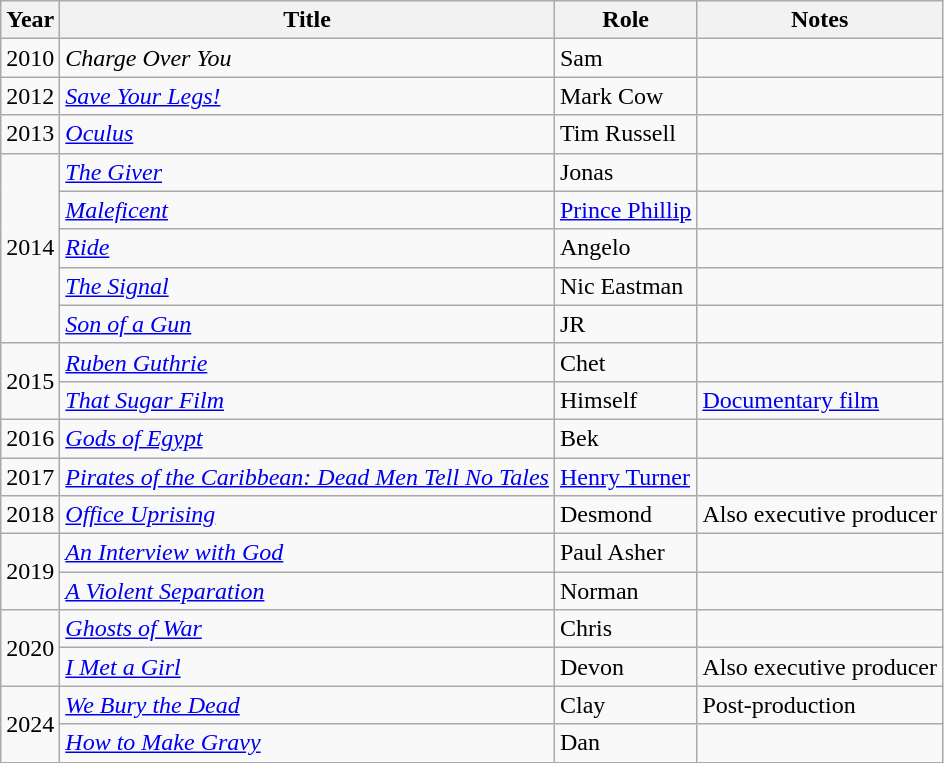<table class="wikitable sortable plainrowheaders">
<tr>
<th scope="col">Year</th>
<th scope="col">Title</th>
<th scope="col">Role</th>
<th scope="col" class="unsortable">Notes</th>
</tr>
<tr>
<td>2010</td>
<td><em>Charge Over You</em></td>
<td>Sam</td>
<td></td>
</tr>
<tr>
<td>2012</td>
<td><em><a href='#'>Save Your Legs!</a></em></td>
<td>Mark Cow</td>
<td></td>
</tr>
<tr>
<td>2013</td>
<td><em><a href='#'>Oculus</a></em></td>
<td>Tim Russell</td>
<td></td>
</tr>
<tr>
<td rowspan="5">2014</td>
<td data-sort-value="Giver, The"><em><a href='#'>The Giver</a></em></td>
<td>Jonas</td>
<td></td>
</tr>
<tr>
<td><em><a href='#'>Maleficent</a></em></td>
<td><a href='#'>Prince Phillip</a></td>
<td></td>
</tr>
<tr>
<td><em><a href='#'>Ride</a></em></td>
<td>Angelo</td>
<td></td>
</tr>
<tr>
<td data-sort-value=Signal, The"><em><a href='#'>The Signal</a></em></td>
<td>Nic Eastman</td>
<td></td>
</tr>
<tr>
<td><em><a href='#'>Son of a Gun</a></em></td>
<td>JR</td>
<td></td>
</tr>
<tr>
<td rowspan="2">2015</td>
<td><em><a href='#'>Ruben Guthrie</a></em></td>
<td>Chet</td>
<td></td>
</tr>
<tr>
<td><em><a href='#'>That Sugar Film</a></em></td>
<td>Himself</td>
<td><a href='#'>Documentary film</a></td>
</tr>
<tr>
<td>2016</td>
<td><em><a href='#'>Gods of Egypt</a></em></td>
<td>Bek</td>
<td></td>
</tr>
<tr>
<td>2017</td>
<td><em><a href='#'>Pirates of the Caribbean: Dead Men Tell No Tales</a></em></td>
<td><a href='#'>Henry Turner</a></td>
<td></td>
</tr>
<tr>
<td>2018</td>
<td><em><a href='#'>Office Uprising</a></em></td>
<td>Desmond</td>
<td>Also executive producer</td>
</tr>
<tr>
<td rowspan="2">2019</td>
<td data-sort-value="Interview with God, An"><em><a href='#'>An Interview with God</a></em></td>
<td>Paul Asher</td>
<td></td>
</tr>
<tr>
<td data-sort-value="Violent Separation, A"><em><a href='#'>A Violent Separation</a></em></td>
<td>Norman</td>
<td></td>
</tr>
<tr>
<td rowspan="2">2020</td>
<td><em><a href='#'>Ghosts of War</a></em></td>
<td>Chris</td>
<td></td>
</tr>
<tr>
<td><em><a href='#'>I Met a Girl</a></em></td>
<td>Devon</td>
<td>Also executive producer</td>
</tr>
<tr>
<td rowspan="2">2024</td>
<td><em><a href='#'>We Bury the Dead</a></em></td>
<td>Clay</td>
<td>Post-production</td>
</tr>
<tr>
<td><em><a href='#'>How to Make Gravy</a></em></td>
<td>Dan</td>
<td></td>
</tr>
</table>
